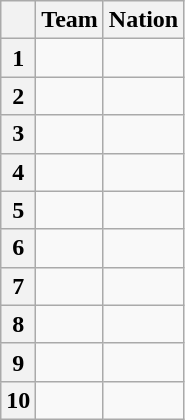<table class="wikitable unsortable" style="text-align:left">
<tr>
<th scope="col"></th>
<th scope="col">Team</th>
<th scope="col">Nation</th>
</tr>
<tr>
<th scope="row">1</th>
<td></td>
<td></td>
</tr>
<tr>
<th scope="row">2</th>
<td></td>
<td></td>
</tr>
<tr>
<th scope="row">3</th>
<td></td>
<td></td>
</tr>
<tr>
<th scope="row">4</th>
<td></td>
<td></td>
</tr>
<tr>
<th scope="row">5</th>
<td></td>
<td></td>
</tr>
<tr>
<th scope="row">6</th>
<td></td>
<td></td>
</tr>
<tr>
<th scope="row">7</th>
<td></td>
<td></td>
</tr>
<tr>
<th scope="row">8</th>
<td></td>
<td></td>
</tr>
<tr>
<th scope="row">9</th>
<td></td>
<td></td>
</tr>
<tr>
<th scope="row">10</th>
<td></td>
<td></td>
</tr>
</table>
